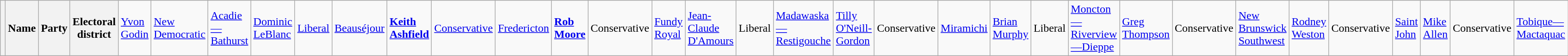<table class="wikitable sortable">
<tr>
<th></th>
<th>Name</th>
<th>Party</th>
<th>Electoral district<br></th>
<td><a href='#'>Yvon Godin</a></td>
<td><a href='#'>New Democratic</a></td>
<td><a href='#'>Acadie—Bathurst</a><br></td>
<td><a href='#'>Dominic LeBlanc</a></td>
<td><a href='#'>Liberal</a></td>
<td><a href='#'>Beauséjour</a><br></td>
<td><strong><a href='#'>Keith Ashfield</a></strong></td>
<td><a href='#'>Conservative</a></td>
<td><a href='#'>Fredericton</a><br></td>
<td><strong><a href='#'>Rob Moore</a></strong></td>
<td>Conservative</td>
<td><a href='#'>Fundy Royal</a><br></td>
<td><a href='#'>Jean-Claude D'Amours</a></td>
<td>Liberal</td>
<td><a href='#'>Madawaska—Restigouche</a><br></td>
<td><a href='#'>Tilly O'Neill-Gordon</a></td>
<td>Conservative</td>
<td><a href='#'>Miramichi</a><br></td>
<td><a href='#'>Brian Murphy</a></td>
<td>Liberal</td>
<td><a href='#'>Moncton—Riverview—Dieppe</a><br></td>
<td><a href='#'>Greg Thompson</a></td>
<td>Conservative</td>
<td><a href='#'>New Brunswick Southwest</a><br></td>
<td><a href='#'>Rodney Weston</a></td>
<td>Conservative</td>
<td><a href='#'>Saint John</a><br></td>
<td><a href='#'>Mike Allen</a></td>
<td>Conservative</td>
<td><a href='#'>Tobique—Mactaquac</a></td>
</tr>
</table>
